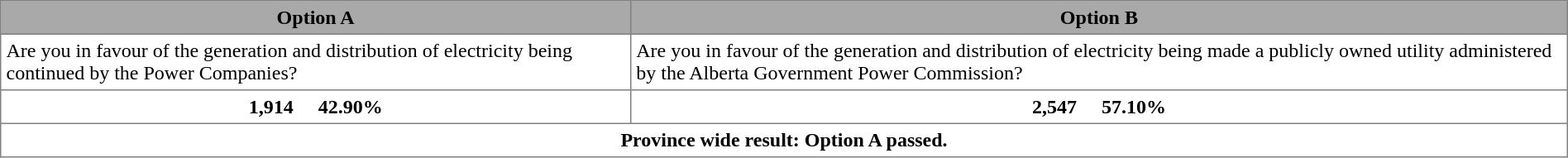<table border="1" cellpadding="4" cellspacing="0" style="border-collapse: collapse">
<tr bgcolor="darkgray">
<th>Option A</th>
<th>Option B</th>
</tr>
<tr>
<td>Are you in favour of the generation and distribution of electricity being continued by the Power Companies?</td>
<td>Are you in favour of the generation and distribution of electricity being made a publicly owned utility administered by the Alberta Government Power Commission?</td>
</tr>
<tr>
<th>1,914       42.90%</th>
<th>2,547       57.10%</th>
</tr>
<tr>
<th colspan="2">Province wide result: Option A passed.</th>
</tr>
</table>
